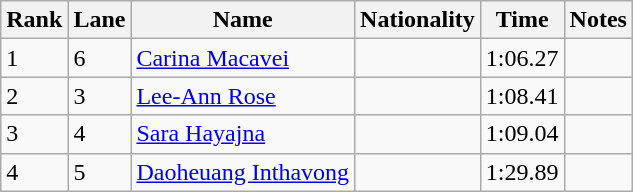<table class="wikitable">
<tr>
<th>Rank</th>
<th>Lane</th>
<th>Name</th>
<th>Nationality</th>
<th>Time</th>
<th>Notes</th>
</tr>
<tr>
<td>1</td>
<td>6</td>
<td><a href='#'>Carina Macavei</a></td>
<td></td>
<td>1:06.27</td>
<td></td>
</tr>
<tr>
<td>2</td>
<td>3</td>
<td><a href='#'>Lee-Ann Rose</a></td>
<td></td>
<td>1:08.41</td>
<td></td>
</tr>
<tr>
<td>3</td>
<td>4</td>
<td><a href='#'>Sara Hayajna</a></td>
<td></td>
<td>1:09.04</td>
<td></td>
</tr>
<tr>
<td>4</td>
<td>5</td>
<td><a href='#'>Daoheuang Inthavong</a></td>
<td></td>
<td>1:29.89</td>
<td></td>
</tr>
</table>
